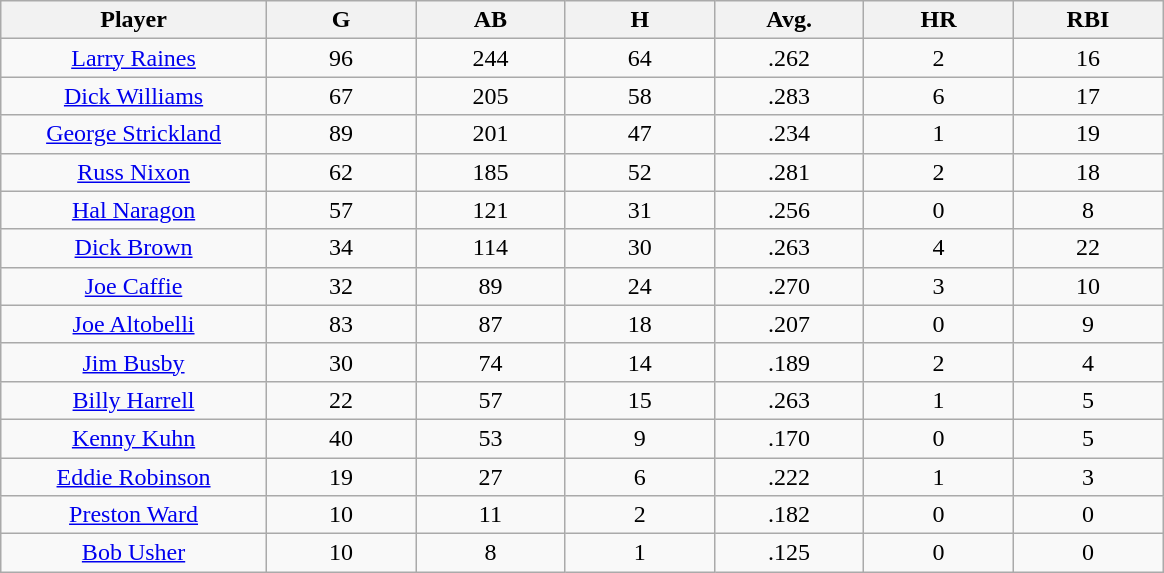<table class="wikitable sortable">
<tr>
<th bgcolor="#DDDDFF" width="16%">Player</th>
<th bgcolor="#DDDDFF" width="9%">G</th>
<th bgcolor="#DDDDFF" width="9%">AB</th>
<th bgcolor="#DDDDFF" width="9%">H</th>
<th bgcolor="#DDDDFF" width="9%">Avg.</th>
<th bgcolor="#DDDDFF" width="9%">HR</th>
<th bgcolor="#DDDDFF" width="9%">RBI</th>
</tr>
<tr align="center">
<td><a href='#'>Larry Raines</a></td>
<td>96</td>
<td>244</td>
<td>64</td>
<td>.262</td>
<td>2</td>
<td>16</td>
</tr>
<tr align="center">
<td><a href='#'>Dick Williams</a></td>
<td>67</td>
<td>205</td>
<td>58</td>
<td>.283</td>
<td>6</td>
<td>17</td>
</tr>
<tr align="center">
<td><a href='#'>George Strickland</a></td>
<td>89</td>
<td>201</td>
<td>47</td>
<td>.234</td>
<td>1</td>
<td>19</td>
</tr>
<tr align="center">
<td><a href='#'>Russ Nixon</a></td>
<td>62</td>
<td>185</td>
<td>52</td>
<td>.281</td>
<td>2</td>
<td>18</td>
</tr>
<tr align="center">
<td><a href='#'>Hal Naragon</a></td>
<td>57</td>
<td>121</td>
<td>31</td>
<td>.256</td>
<td>0</td>
<td>8</td>
</tr>
<tr align="center">
<td><a href='#'>Dick Brown</a></td>
<td>34</td>
<td>114</td>
<td>30</td>
<td>.263</td>
<td>4</td>
<td>22</td>
</tr>
<tr align="center">
<td><a href='#'>Joe Caffie</a></td>
<td>32</td>
<td>89</td>
<td>24</td>
<td>.270</td>
<td>3</td>
<td>10</td>
</tr>
<tr align="center">
<td><a href='#'>Joe Altobelli</a></td>
<td>83</td>
<td>87</td>
<td>18</td>
<td>.207</td>
<td>0</td>
<td>9</td>
</tr>
<tr align="center">
<td><a href='#'>Jim Busby</a></td>
<td>30</td>
<td>74</td>
<td>14</td>
<td>.189</td>
<td>2</td>
<td>4</td>
</tr>
<tr align="center">
<td><a href='#'>Billy Harrell</a></td>
<td>22</td>
<td>57</td>
<td>15</td>
<td>.263</td>
<td>1</td>
<td>5</td>
</tr>
<tr align="center">
<td><a href='#'>Kenny Kuhn</a></td>
<td>40</td>
<td>53</td>
<td>9</td>
<td>.170</td>
<td>0</td>
<td>5</td>
</tr>
<tr align="center">
<td><a href='#'>Eddie Robinson</a></td>
<td>19</td>
<td>27</td>
<td>6</td>
<td>.222</td>
<td>1</td>
<td>3</td>
</tr>
<tr align="center">
<td><a href='#'>Preston Ward</a></td>
<td>10</td>
<td>11</td>
<td>2</td>
<td>.182</td>
<td>0</td>
<td>0</td>
</tr>
<tr align="center">
<td><a href='#'>Bob Usher</a></td>
<td>10</td>
<td>8</td>
<td>1</td>
<td>.125</td>
<td>0</td>
<td>0</td>
</tr>
</table>
